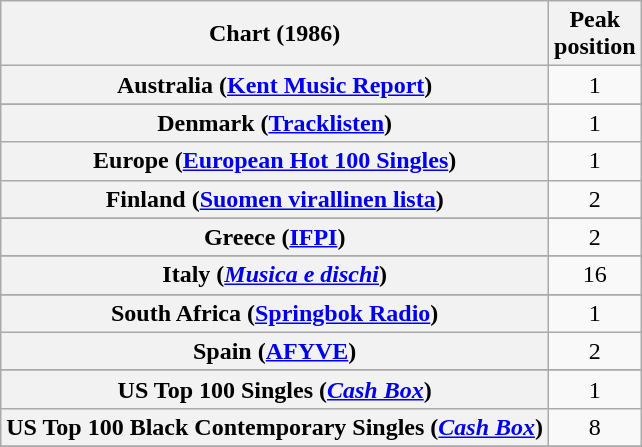<table class="wikitable sortable plainrowheaders" style="text-align:center">
<tr>
<th scope="col">Chart (1986)</th>
<th scope="col">Peak<br>position</th>
</tr>
<tr>
<th scope="row">Australia (<a href='#'>Kent Music Report</a>)</th>
<td>1</td>
</tr>
<tr>
</tr>
<tr>
</tr>
<tr>
</tr>
<tr>
<th scope="row">Denmark (<a href='#'>Tracklisten</a>)</th>
<td>1</td>
</tr>
<tr>
<th scope="row">Europe (<a href='#'>European Hot 100 Singles</a>)</th>
<td>1</td>
</tr>
<tr>
<th scope="row">Finland (<a href='#'>Suomen virallinen lista</a>)</th>
<td>2</td>
</tr>
<tr>
</tr>
<tr>
<th scope="row">Greece (<a href='#'>IFPI</a>)</th>
<td>2</td>
</tr>
<tr>
</tr>
<tr>
<th scope="row">Italy (<em><a href='#'>Musica e dischi</a></em>)</th>
<td>16</td>
</tr>
<tr>
</tr>
<tr>
</tr>
<tr>
</tr>
<tr>
</tr>
<tr>
<th scope="row">South Africa (<a href='#'>Springbok Radio</a>)</th>
<td>1</td>
</tr>
<tr>
<th scope="row">Spain (<a href='#'>AFYVE</a>)</th>
<td>2</td>
</tr>
<tr>
</tr>
<tr>
</tr>
<tr>
</tr>
<tr>
</tr>
<tr>
</tr>
<tr>
</tr>
<tr>
</tr>
<tr>
</tr>
<tr>
<th scope="row">US Top 100 Singles (<em><a href='#'>Cash Box</a></em>)</th>
<td>1</td>
</tr>
<tr>
<th scope="row">US Top 100 Black Contemporary Singles (<em><a href='#'>Cash Box</a></em>)</th>
<td>8</td>
</tr>
<tr>
</tr>
</table>
